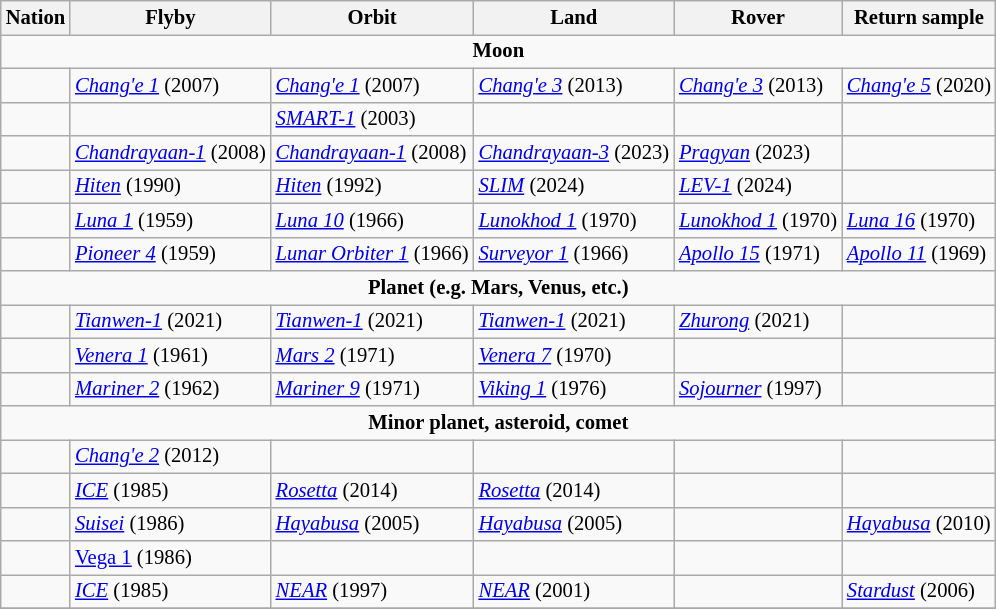<table class="wikitable" style="font-size:86%">
<tr>
<th>Nation</th>
<th>Flyby</th>
<th>Orbit</th>
<th>Land</th>
<th>Rover</th>
<th>Return sample</th>
</tr>
<tr>
<td colspan=6 style="text-align: center;"><strong>Moon</strong></td>
</tr>
<tr>
<td></td>
<td><em><a href='#'>Chang'e 1</a></em> (2007)</td>
<td><em><a href='#'>Chang'e 1</a></em> (2007)</td>
<td><em><a href='#'>Chang'e 3</a></em> (2013)</td>
<td><em><a href='#'>Chang'e 3</a></em> (2013)</td>
<td><em><a href='#'>Chang'e 5</a></em> (2020)</td>
</tr>
<tr>
<td></td>
<td></td>
<td><em><a href='#'>SMART-1</a></em> (2003)</td>
<td></td>
<td></td>
<td></td>
</tr>
<tr>
<td></td>
<td><em><a href='#'>Chandrayaan-1</a></em> (2008)</td>
<td><em><a href='#'>Chandrayaan-1</a></em> (2008)</td>
<td><em><a href='#'>Chandrayaan-3</a></em> (2023)</td>
<td><em><a href='#'>Pragyan</a></em> (2023)</td>
<td></td>
</tr>
<tr>
<td></td>
<td><em><a href='#'>Hiten</a></em> (1990)</td>
<td><em><a href='#'>Hiten</a></em> (1992)</td>
<td><em><a href='#'>SLIM</a></em> (2024)</td>
<td><em><a href='#'>LEV-1</a></em> (2024)</td>
<td></td>
</tr>
<tr>
<td></td>
<td><em><a href='#'>Luna 1</a></em> (1959)</td>
<td><em><a href='#'>Luna 10</a></em> (1966)</td>
<td><em><a href='#'>Lunokhod 1</a></em> (1970)</td>
<td><em><a href='#'>Lunokhod 1</a></em> (1970)</td>
<td><em><a href='#'>Luna 16</a></em> (1970)</td>
</tr>
<tr>
<td></td>
<td><em><a href='#'>Pioneer 4</a></em> (1959)</td>
<td><em><a href='#'>Lunar Orbiter 1</a></em> (1966)</td>
<td><em><a href='#'>Surveyor 1</a></em> (1966)</td>
<td><em><a href='#'>Apollo 15</a></em> (1971)</td>
<td><em><a href='#'>Apollo 11</a></em> (1969)</td>
</tr>
<tr>
<td colspan=6 style="text-align: center;"><strong>Planet (e.g. Mars, Venus, etc.)</strong></td>
</tr>
<tr>
<td></td>
<td><em><a href='#'>Tianwen-1</a></em> (2021)</td>
<td><em><a href='#'>Tianwen-1</a></em> (2021)</td>
<td><em><a href='#'>Tianwen-1</a></em> (2021)</td>
<td><em><a href='#'>Zhurong</a></em> (2021)</td>
<td></td>
</tr>
<tr>
<td></td>
<td><em><a href='#'>Venera 1</a></em> (1961)</td>
<td><em><a href='#'>Mars 2</a></em> (1971)</td>
<td><em><a href='#'>Venera 7</a></em> (1970)</td>
<td></td>
<td></td>
</tr>
<tr>
<td></td>
<td><em><a href='#'>Mariner 2</a></em> (1962)</td>
<td><em><a href='#'>Mariner 9</a></em> (1971)</td>
<td><em><a href='#'>Viking 1</a></em> (1976)</td>
<td><em><a href='#'>Sojourner</a></em> (1997)</td>
<td></td>
</tr>
<tr>
<td colspan=6 style="text-align: center;"><strong>Minor planet, asteroid, comet</strong></td>
</tr>
<tr>
<td></td>
<td><em><a href='#'>Chang'e 2</a></em> (2012)</td>
<td></td>
<td></td>
<td></td>
<td></td>
</tr>
<tr>
<td></td>
<td><em><a href='#'>ICE</a></em> (1985)</td>
<td><em><a href='#'>Rosetta</a></em> (2014)</td>
<td><em><a href='#'>Rosetta</a></em> (2014)</td>
<td></td>
<td></td>
</tr>
<tr>
<td></td>
<td><em><a href='#'>Suisei</a></em> (1986)</td>
<td><em><a href='#'>Hayabusa</a></em> (2005)</td>
<td><em><a href='#'>Hayabusa</a></em> (2005)</td>
<td></td>
<td><em><a href='#'>Hayabusa</a></em> (2010)</td>
</tr>
<tr>
<td></td>
<td><a href='#'>Vega 1</a> (1986)</td>
<td></td>
<td></td>
<td></td>
<td></td>
</tr>
<tr>
<td></td>
<td><em><a href='#'>ICE</a></em> (1985)</td>
<td><em><a href='#'>NEAR</a></em> (1997)</td>
<td><em><a href='#'>NEAR</a></em> (2001)</td>
<td></td>
<td><em><a href='#'>Stardust</a></em> (2006)</td>
</tr>
<tr>
</tr>
</table>
